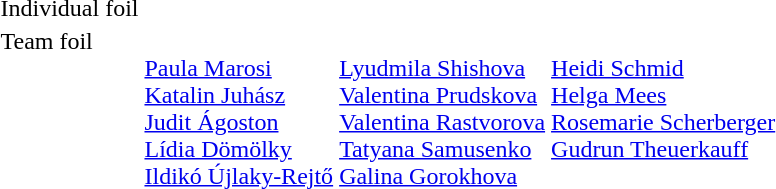<table>
<tr>
<td>Individual foil<br></td>
<td></td>
<td></td>
<td></td>
</tr>
<tr valign="top">
<td>Team foil<br></td>
<td><br><a href='#'>Paula Marosi</a><br><a href='#'>Katalin Juhász</a><br><a href='#'>Judit Ágoston</a><br><a href='#'>Lídia Dömölky</a><br><a href='#'>Ildikó Újlaky-Rejtő</a></td>
<td><br><a href='#'>Lyudmila Shishova</a><br><a href='#'>Valentina Prudskova</a><br><a href='#'>Valentina Rastvorova</a><br><a href='#'>Tatyana Samusenko</a><br><a href='#'>Galina Gorokhova</a></td>
<td><br><a href='#'>Heidi Schmid</a><br><a href='#'>Helga Mees</a><br><a href='#'>Rosemarie Scherberger</a><br><a href='#'>Gudrun Theuerkauff</a></td>
</tr>
</table>
